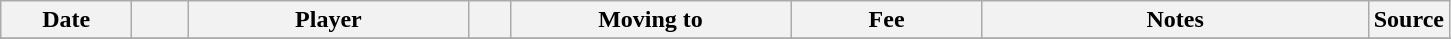<table class="wikitable sortable">
<tr>
<th style="width:80px;">Date</th>
<th style="width:30px;"></th>
<th style="width:180px;">Player</th>
<th style="width:20px;"></th>
<th style="width:180px;">Moving to</th>
<th style="width:120px;" class="unsortable">Fee</th>
<th style="width:250px;" class="unsortable">Notes</th>
<th style="width:20px;">Source</th>
</tr>
<tr>
</tr>
</table>
